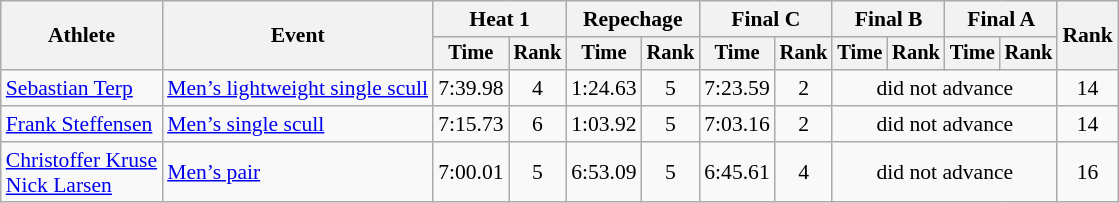<table class=wikitable style="font-size:90%">
<tr>
<th rowspan="2">Athlete</th>
<th rowspan="2">Event</th>
<th colspan="2">Heat 1</th>
<th colspan="2">Repechage</th>
<th colspan="2">Final C</th>
<th colspan="2">Final B</th>
<th colspan="2">Final A</th>
<th rowspan="2">Rank</th>
</tr>
<tr style="font-size:95%">
<th>Time</th>
<th>Rank</th>
<th>Time</th>
<th>Rank</th>
<th>Time</th>
<th>Rank</th>
<th>Time</th>
<th>Rank</th>
<th>Time</th>
<th>Rank</th>
</tr>
<tr align=center>
<td align=left><a href='#'>Sebastian Terp</a></td>
<td align=left><a href='#'>Men’s lightweight single scull</a></td>
<td>7:39.98</td>
<td>4</td>
<td>1:24.63</td>
<td>5</td>
<td>7:23.59</td>
<td>2</td>
<td colspan=4>did not advance</td>
<td>14</td>
</tr>
<tr align=center>
<td align=left><a href='#'>Frank Steffensen</a></td>
<td align=left><a href='#'>Men’s single scull</a></td>
<td>7:15.73</td>
<td>6</td>
<td>1:03.92</td>
<td>5</td>
<td>7:03.16</td>
<td>2</td>
<td colspan=4>did not advance</td>
<td>14</td>
</tr>
<tr align=center>
<td align=left><a href='#'>Christoffer Kruse</a><br><a href='#'>Nick Larsen</a></td>
<td align=left><a href='#'>Men’s pair</a></td>
<td>7:00.01</td>
<td>5</td>
<td>6:53.09</td>
<td>5</td>
<td>6:45.61</td>
<td>4</td>
<td colspan=4>did not advance</td>
<td>16</td>
</tr>
</table>
